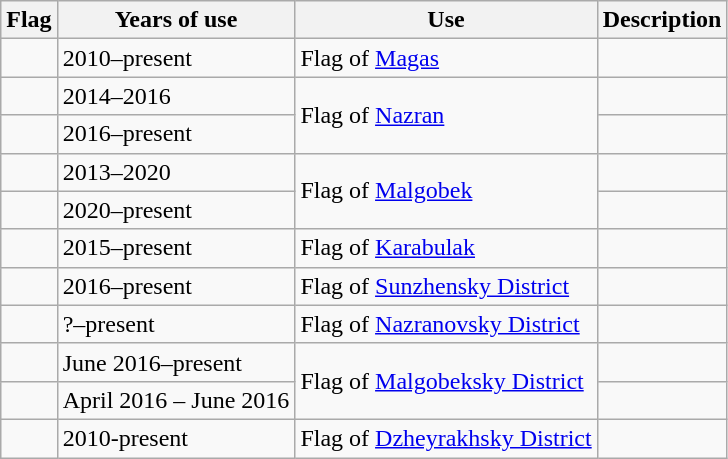<table class="wikitable">
<tr>
<th>Flag</th>
<th>Years of use</th>
<th>Use</th>
<th><strong>Description</strong></th>
</tr>
<tr>
<td></td>
<td>2010–present</td>
<td>Flag of <a href='#'>Magas</a></td>
<td></td>
</tr>
<tr>
<td></td>
<td>2014–2016</td>
<td rowspan="2">Flag of <a href='#'>Nazran</a></td>
<td></td>
</tr>
<tr>
<td></td>
<td>2016–present</td>
<td></td>
</tr>
<tr>
<td></td>
<td>2013–2020</td>
<td rowspan="2">Flag of <a href='#'>Malgobek</a></td>
<td></td>
</tr>
<tr>
<td></td>
<td>2020–present</td>
<td></td>
</tr>
<tr>
<td></td>
<td>2015–present</td>
<td>Flag of <a href='#'>Karabulak</a></td>
<td></td>
</tr>
<tr>
<td></td>
<td>2016–present</td>
<td>Flag of <a href='#'>Sunzhensky District</a></td>
<td></td>
</tr>
<tr>
<td></td>
<td>?–present</td>
<td>Flag of <a href='#'>Nazranovsky District</a></td>
<td></td>
</tr>
<tr>
<td></td>
<td>June 2016–present</td>
<td rowspan="2">Flag of <a href='#'>Malgobeksky District</a></td>
<td></td>
</tr>
<tr>
<td></td>
<td>April 2016 – June 2016</td>
<td></td>
</tr>
<tr>
<td></td>
<td>2010-present</td>
<td>Flag of <a href='#'>Dzheyrakhsky District</a></td>
<td></td>
</tr>
</table>
